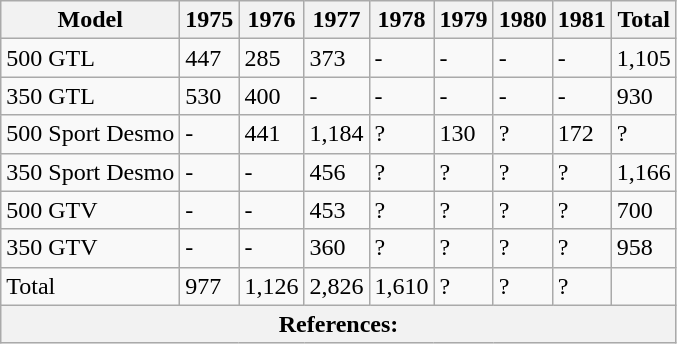<table class="wikitable">
<tr>
<th>Model</th>
<th>1975</th>
<th>1976</th>
<th>1977</th>
<th>1978</th>
<th>1979</th>
<th>1980</th>
<th>1981</th>
<th>Total</th>
</tr>
<tr>
<td>500 GTL</td>
<td>447</td>
<td>285</td>
<td>373</td>
<td>-</td>
<td>-</td>
<td>-</td>
<td>-</td>
<td>1,105</td>
</tr>
<tr>
<td>350 GTL</td>
<td>530</td>
<td>400</td>
<td>-</td>
<td>-</td>
<td>-</td>
<td>-</td>
<td>-</td>
<td>930</td>
</tr>
<tr>
<td>500 Sport Desmo</td>
<td>-</td>
<td>441</td>
<td>1,184</td>
<td>?</td>
<td>130</td>
<td>?</td>
<td>172</td>
<td>?</td>
</tr>
<tr>
<td>350 Sport Desmo</td>
<td>-</td>
<td>-</td>
<td>456</td>
<td>?</td>
<td>?</td>
<td>?</td>
<td>?</td>
<td>1,166</td>
</tr>
<tr>
<td>500 GTV</td>
<td>-</td>
<td>-</td>
<td>453</td>
<td>?</td>
<td>?</td>
<td>?</td>
<td>?</td>
<td>700</td>
</tr>
<tr>
<td>350 GTV</td>
<td>-</td>
<td>-</td>
<td>360</td>
<td>?</td>
<td>?</td>
<td>?</td>
<td>?</td>
<td>958</td>
</tr>
<tr>
<td>Total</td>
<td>977</td>
<td>1,126</td>
<td>2,826</td>
<td>1,610</td>
<td>?</td>
<td>?</td>
<td>?</td>
<td></td>
</tr>
<tr>
<th colspan=9 style="text-align:center">References:</th>
</tr>
</table>
